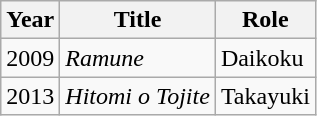<table class="wikitable">
<tr>
<th>Year</th>
<th>Title</th>
<th>Role</th>
</tr>
<tr>
<td>2009</td>
<td><em>Ramune</em></td>
<td>Daikoku</td>
</tr>
<tr>
<td>2013</td>
<td><em>Hitomi o Tojite</em></td>
<td>Takayuki</td>
</tr>
</table>
